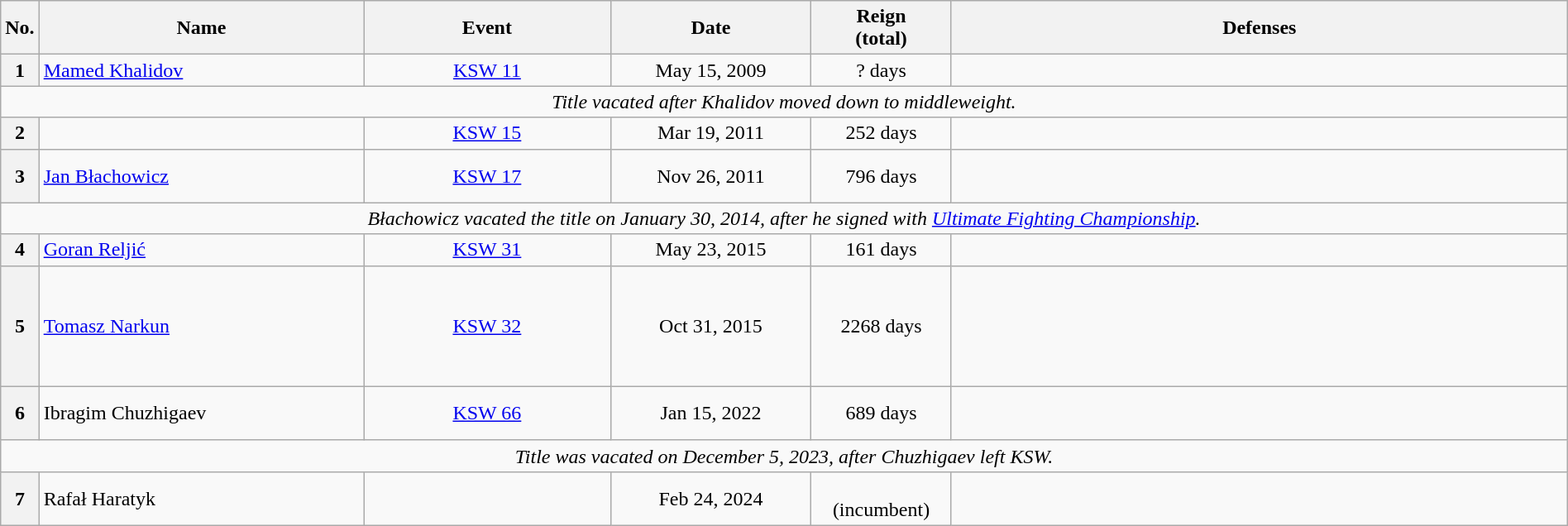<table class="wikitable" style="width:100%; font-size:100%;">
<tr>
<th style= width:1%;">No.</th>
<th style= width:21%;">Name</th>
<th style= width:16%;">Event</th>
<th style=width:13%;">Date</th>
<th style=width:9%;">Reign<br>(total)</th>
<th style= width:49%;">Defenses</th>
</tr>
<tr>
<th>1</th>
<td align=left> <a href='#'>Mamed Khalidov</a> <br></td>
<td align=center><a href='#'>KSW 11</a><br></td>
<td align=center>May 15, 2009</td>
<td align=center>? days</td>
<td align=left><br></td>
</tr>
<tr>
<td style="text-align:center;" colspan="6"><em>Title vacated after Khalidov moved down to middleweight.</em></td>
</tr>
<tr>
<th>2</th>
<td align=left> <br></td>
<td align=center><a href='#'>KSW 15</a><br></td>
<td align=center>Mar 19, 2011</td>
<td align=center>252 days</td>
<td align=center></td>
</tr>
<tr>
<th>3</th>
<td align=left> <a href='#'>Jan Błachowicz</a></td>
<td align=center><a href='#'>KSW 17</a><br></td>
<td align=center>Nov 26, 2011</td>
<td align=center>796 days</td>
<td align=left><br><br>
</td>
</tr>
<tr>
<td style="text-align:center;" colspan="6"><em>Błachowicz vacated the title on January 30, 2014, after he signed with <a href='#'>Ultimate Fighting Championship</a>.</em></td>
</tr>
<tr>
<th>4</th>
<td align=left> <a href='#'>Goran Reljić</a><br></td>
<td align=center><a href='#'>KSW 31</a><br></td>
<td align=center>May 23, 2015</td>
<td align=center>161 days</td>
<td align=center></td>
</tr>
<tr>
<th>5</th>
<td align=left> <a href='#'>Tomasz Narkun</a></td>
<td align=center><a href='#'>KSW 32</a><br></td>
<td align=center>Oct 31, 2015</td>
<td align=center>2268 days</td>
<td align=left><br><br>
<br>
<br>
<br>
</td>
</tr>
<tr>
<th>6</th>
<td align=left> Ibragim Chuzhigaev</td>
<td align=center><a href='#'>KSW 66</a><br></td>
<td align=center>Jan 15, 2022</td>
<td align=center>689 days</td>
<td align=left><br><br>
</td>
</tr>
<tr>
<td style="text-align:center;" colspan="6"><em>Title was vacated on December 5, 2023, after Chuzhigaev left KSW.</em></td>
</tr>
<tr>
<th>7</th>
<td align=left> Rafał Haratyk<br></td>
<td align=center><br></td>
<td align=center>Feb 24, 2024</td>
<td align=center><br>(incumbent)</td>
<td><br></td>
</tr>
</table>
